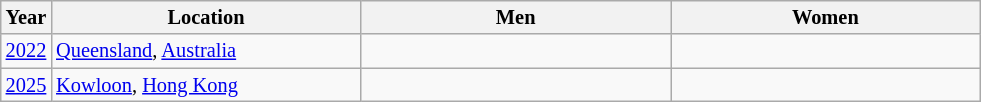<table class="wikitable sortable" style=font-size:85%>
<tr>
<th>Year</th>
<th width=200, class="unsortable">Location</th>
<th width=200, class="unsortable">Men</th>
<th width=200, class="unsortable">Women</th>
</tr>
<tr>
<td><a href='#'>2022</a></td>
<td> <a href='#'>Queensland</a>, <a href='#'>Australia</a></td>
<td></td>
<td></td>
</tr>
<tr>
<td><a href='#'>2025</a></td>
<td> <a href='#'>Kowloon</a>, <a href='#'>Hong Kong</a></td>
<td></td>
<td></td>
</tr>
</table>
